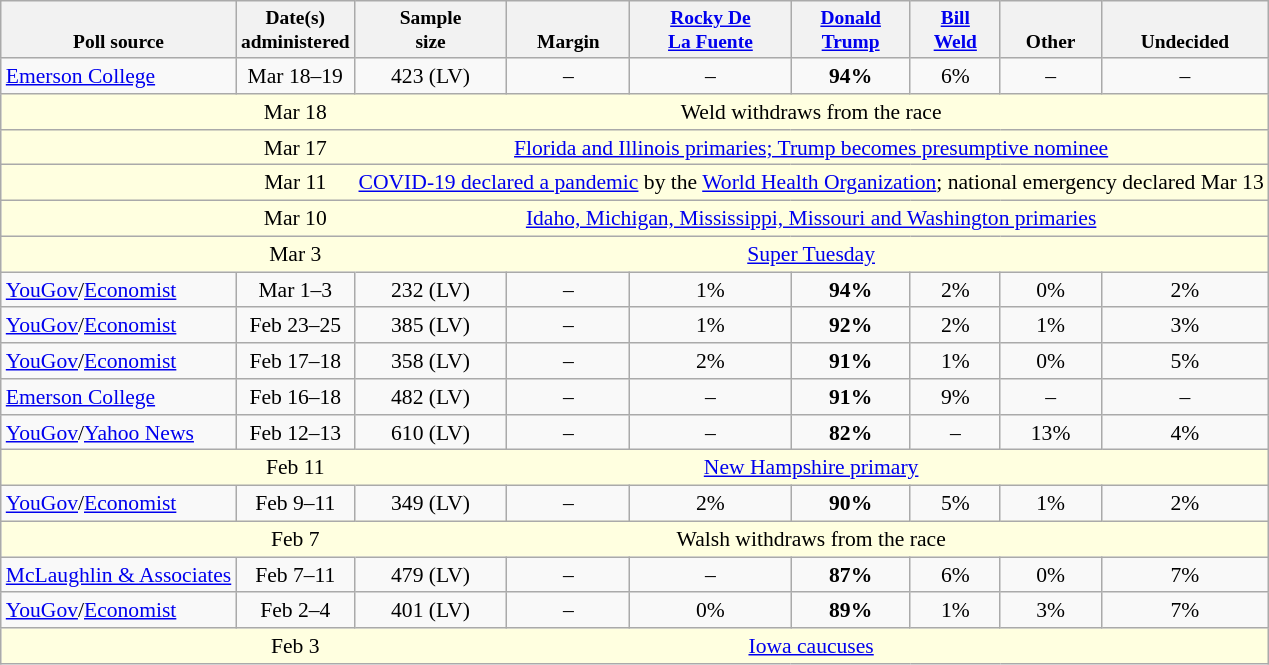<table class="wikitable" style="font-size:90%;text-align:center;">
<tr valign=bottom style="font-size:90%;">
<th>Poll source</th>
<th>Date(s)<br>administered</th>
<th>Sample<br>size</th>
<th>Margin<br></th>
<th><a href='#'>Rocky De<br>La Fuente</a></th>
<th><a href='#'>Donald<br>Trump</a></th>
<th><a href='#'>Bill<br>Weld</a></th>
<th>Other</th>
<th>Undecided</th>
</tr>
<tr>
<td style="text-align:left;"><a href='#'>Emerson College</a></td>
<td>Mar 18–19</td>
<td>423 (LV)</td>
<td>–</td>
<td>–</td>
<td><strong>94%</strong></td>
<td>6%</td>
<td>–</td>
<td>–</td>
</tr>
<tr style="background:lightyellow;">
<td style="border-right-style:hidden;"></td>
<td style="border-right-style:hidden;">Mar 18</td>
<td colspan="9">Weld withdraws from the race</td>
</tr>
<tr style="background:lightyellow;">
<td style="border-right-style:hidden;"></td>
<td style="border-right-style:hidden;">Mar 17</td>
<td colspan="9"><a href='#'>Florida and Illinois primaries; Trump becomes presumptive nominee</a></td>
</tr>
<tr style="background:lightyellow;">
<td style="border-right-style:hidden;"></td>
<td style="border-right-style:hidden;">Mar 11</td>
<td colspan="9"><a href='#'>COVID-19 declared a pandemic</a> by the <a href='#'>World Health Organization</a>; national emergency declared Mar 13</td>
</tr>
<tr style="background:lightyellow;">
<td style="border-right-style:hidden;"></td>
<td style="border-right-style:hidden;">Mar 10</td>
<td colspan="9"><a href='#'>Idaho, Michigan, Mississippi, Missouri and Washington primaries</a></td>
</tr>
<tr style="background:lightyellow;">
<td style="border-right-style:hidden;"></td>
<td style="border-right-style:hidden;">Mar 3</td>
<td colspan="9"><a href='#'>Super Tuesday</a></td>
</tr>
<tr>
<td style="text-align:left;"><a href='#'>YouGov</a>/<a href='#'>Economist</a></td>
<td>Mar 1–3</td>
<td>232 (LV)</td>
<td>–</td>
<td>1%</td>
<td><strong>94%</strong></td>
<td>2%</td>
<td>0%</td>
<td>2%</td>
</tr>
<tr>
<td style="text-align:left;"><a href='#'>YouGov</a>/<a href='#'>Economist</a></td>
<td>Feb 23–25</td>
<td>385 (LV)</td>
<td>–</td>
<td>1%</td>
<td><strong>92%</strong></td>
<td>2%</td>
<td>1%</td>
<td>3%</td>
</tr>
<tr>
<td style="text-align:left;"><a href='#'>YouGov</a>/<a href='#'>Economist</a></td>
<td>Feb 17–18</td>
<td>358 (LV)</td>
<td>–</td>
<td>2%</td>
<td><strong>91%</strong></td>
<td>1%</td>
<td>0%</td>
<td>5%</td>
</tr>
<tr>
<td style="text-align:left;"><a href='#'>Emerson College</a></td>
<td>Feb 16–18</td>
<td>482 (LV)</td>
<td>–</td>
<td>–</td>
<td><strong>91%</strong></td>
<td>9%</td>
<td>–</td>
<td>–</td>
</tr>
<tr>
<td style="text-align:left;"><a href='#'>YouGov</a>/<a href='#'>Yahoo News</a></td>
<td>Feb 12–13</td>
<td>610 (LV)</td>
<td>–</td>
<td>–</td>
<td><strong>82%</strong></td>
<td>–</td>
<td>13%</td>
<td>4%</td>
</tr>
<tr style="background:lightyellow;">
<td style="border-right-style:hidden;"></td>
<td style="border-right-style:hidden;">Feb 11</td>
<td colspan="9"><a href='#'>New Hampshire primary</a></td>
</tr>
<tr>
<td style="text-align:left;"><a href='#'>YouGov</a>/<a href='#'>Economist</a></td>
<td>Feb 9–11</td>
<td>349 (LV)</td>
<td>–</td>
<td>2%</td>
<td><strong>90%</strong></td>
<td>5%</td>
<td>1%</td>
<td>2%</td>
</tr>
<tr style="background:lightyellow;">
<td style="border-right-style:hidden;"></td>
<td style="border-right-style:hidden;">Feb 7</td>
<td colspan="9">Walsh withdraws from the race</td>
</tr>
<tr>
<td style="text-align:left;"><a href='#'>McLaughlin & Associates</a></td>
<td>Feb 7–11</td>
<td>479 (LV)</td>
<td>–</td>
<td>–</td>
<td><strong>87%</strong></td>
<td>6%</td>
<td>0%</td>
<td>7%</td>
</tr>
<tr>
<td style="text-align:left;"><a href='#'>YouGov</a>/<a href='#'>Economist</a></td>
<td>Feb 2–4</td>
<td>401 (LV)</td>
<td>–</td>
<td>0%</td>
<td><strong>89%</strong></td>
<td>1%</td>
<td>3%</td>
<td>7%</td>
</tr>
<tr style="background:lightyellow;">
<td style="border-right-style:hidden;"></td>
<td style="border-right-style:hidden;">Feb 3</td>
<td colspan="9"><a href='#'>Iowa caucuses</a></td>
</tr>
</table>
